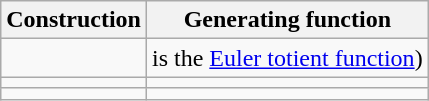<table class="wikitable">
<tr>
<th>Construction</th>
<th>Generating function</th>
</tr>
<tr>
<td></td>
<td> is the <a href='#'>Euler totient function</a>)</td>
</tr>
<tr>
<td></td>
<td></td>
</tr>
<tr>
<td></td>
<td></td>
</tr>
</table>
